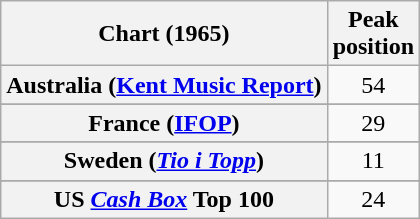<table class="wikitable sortable plainrowheaders" style="text-align:center">
<tr>
<th>Chart (1965)</th>
<th>Peak<br>position</th>
</tr>
<tr>
<th scope="row">Australia (<a href='#'>Kent Music Report</a>)</th>
<td>54</td>
</tr>
<tr>
</tr>
<tr>
<th scope="row">France (<a href='#'>IFOP</a>)</th>
<td>29</td>
</tr>
<tr>
</tr>
<tr>
</tr>
<tr>
<th scope="row">Sweden (<em><a href='#'>Tio i Topp</a></em>)</th>
<td>11</td>
</tr>
<tr>
</tr>
<tr>
</tr>
<tr>
<th scope="row">US <a href='#'><em>Cash Box</em></a> Top 100</th>
<td>24</td>
</tr>
</table>
